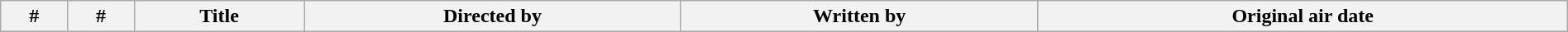<table class="wikitable plainrowheaders" style="width:100%; margin:auto;">
<tr>
<th>#</th>
<th>#</th>
<th>Title</th>
<th>Directed by</th>
<th>Written by</th>
<th>Original air date<br>


















































</th>
</tr>
</table>
